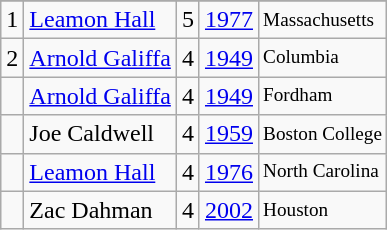<table class="wikitable">
<tr>
</tr>
<tr>
<td>1</td>
<td><a href='#'>Leamon Hall</a></td>
<td>5</td>
<td><a href='#'>1977</a></td>
<td style="font-size:80%;">Massachusetts</td>
</tr>
<tr>
<td>2</td>
<td><a href='#'>Arnold Galiffa</a></td>
<td>4</td>
<td><a href='#'>1949</a></td>
<td style="font-size:80%;">Columbia</td>
</tr>
<tr>
<td></td>
<td><a href='#'>Arnold Galiffa</a></td>
<td>4</td>
<td><a href='#'>1949</a></td>
<td style="font-size:80%;">Fordham</td>
</tr>
<tr>
<td></td>
<td>Joe Caldwell</td>
<td>4</td>
<td><a href='#'>1959</a></td>
<td style="font-size:80%;">Boston College</td>
</tr>
<tr>
<td></td>
<td><a href='#'>Leamon Hall</a></td>
<td>4</td>
<td><a href='#'>1976</a></td>
<td style="font-size:80%;">North Carolina</td>
</tr>
<tr>
<td></td>
<td>Zac Dahman</td>
<td>4</td>
<td><a href='#'>2002</a></td>
<td style="font-size:80%;">Houston</td>
</tr>
</table>
